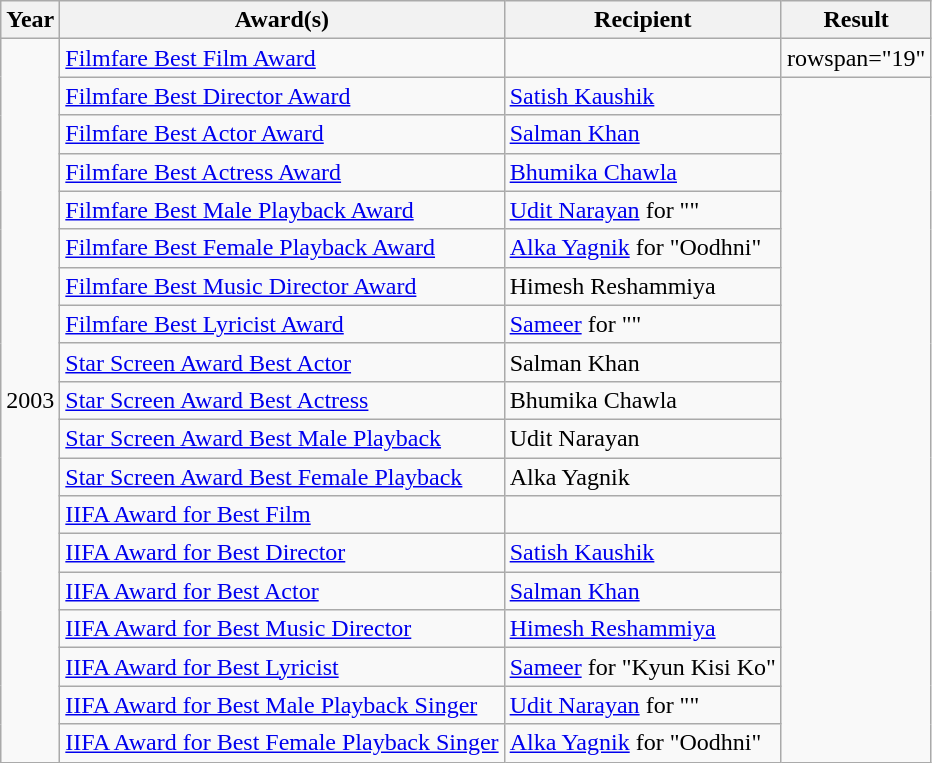<table class="wikitable sortable">
<tr>
<th>Year</th>
<th>Award(s)</th>
<th>Recipient</th>
<th>Result</th>
</tr>
<tr>
<td rowspan=19>2003</td>
<td><a href='#'>Filmfare Best Film Award</a></td>
<td></td>
<td>rowspan="19"</td>
</tr>
<tr>
<td><a href='#'>Filmfare Best Director Award</a></td>
<td><a href='#'>Satish Kaushik</a></td>
</tr>
<tr>
<td><a href='#'>Filmfare Best Actor Award</a></td>
<td><a href='#'>Salman Khan</a></td>
</tr>
<tr>
<td><a href='#'>Filmfare Best Actress Award</a></td>
<td><a href='#'>Bhumika Chawla</a></td>
</tr>
<tr>
<td><a href='#'>Filmfare Best Male Playback Award</a></td>
<td><a href='#'>Udit Narayan</a> for ""</td>
</tr>
<tr>
<td><a href='#'>Filmfare Best Female Playback Award</a></td>
<td><a href='#'>Alka Yagnik</a> for "Oodhni"</td>
</tr>
<tr>
<td><a href='#'>Filmfare Best Music Director Award</a></td>
<td>Himesh Reshammiya</td>
</tr>
<tr>
<td><a href='#'>Filmfare Best Lyricist Award</a></td>
<td><a href='#'>Sameer</a> for ""</td>
</tr>
<tr>
<td><a href='#'>Star Screen Award Best Actor</a></td>
<td>Salman Khan</td>
</tr>
<tr>
<td><a href='#'>Star Screen Award Best Actress</a></td>
<td>Bhumika Chawla</td>
</tr>
<tr>
<td><a href='#'>Star Screen Award Best Male Playback</a></td>
<td>Udit Narayan</td>
</tr>
<tr>
<td><a href='#'>Star Screen Award Best Female Playback</a></td>
<td>Alka Yagnik</td>
</tr>
<tr>
<td><a href='#'>IIFA Award for Best Film</a></td>
<td></td>
</tr>
<tr>
<td><a href='#'>IIFA Award for Best Director</a></td>
<td><a href='#'>Satish Kaushik</a></td>
</tr>
<tr>
<td><a href='#'>IIFA Award for Best Actor</a></td>
<td><a href='#'>Salman Khan</a></td>
</tr>
<tr>
<td><a href='#'>IIFA Award for Best Music Director</a></td>
<td><a href='#'>Himesh Reshammiya</a></td>
</tr>
<tr>
<td><a href='#'>IIFA Award for Best Lyricist</a></td>
<td><a href='#'>Sameer</a> for "Kyun Kisi Ko"</td>
</tr>
<tr>
<td><a href='#'>IIFA Award for Best Male Playback Singer</a></td>
<td><a href='#'>Udit Narayan</a> for ""</td>
</tr>
<tr>
<td><a href='#'>IIFA Award for Best Female Playback Singer</a></td>
<td><a href='#'>Alka Yagnik</a> for "Oodhni"</td>
</tr>
</table>
